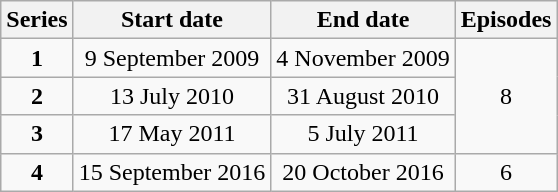<table class="wikitable" style="text-align:center;">
<tr>
<th>Series</th>
<th>Start date</th>
<th>End date</th>
<th>Episodes</th>
</tr>
<tr>
<td><strong>1</strong></td>
<td>9 September 2009</td>
<td>4 November 2009</td>
<td rowspan="3">8</td>
</tr>
<tr>
<td><strong>2</strong></td>
<td>13 July 2010</td>
<td>31 August 2010</td>
</tr>
<tr>
<td><strong>3</strong></td>
<td>17 May 2011</td>
<td>5 July 2011</td>
</tr>
<tr>
<td><strong>4</strong></td>
<td>15 September 2016</td>
<td>20 October 2016</td>
<td>6</td>
</tr>
</table>
